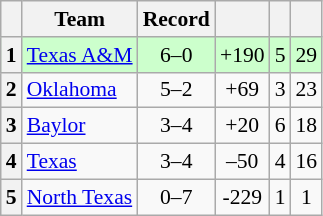<table class="wikitable sortable collapsible collapsed plainrowheaders" style="font-size:90%;">
<tr>
<th scope=col></th>
<th scope=col>Team</th>
<th scope=col>Record</th>
<th scope=col></th>
<th scope=col></th>
<th scope=col></th>
</tr>
<tr bgcolor=ccffcc>
<th align=center>1</th>
<td> <a href='#'>Texas A&M</a></td>
<td align=center>6–0</td>
<td align=center>+190</td>
<td align=center>5</td>
<td align=center>29</td>
</tr>
<tr>
<th align=center>2</th>
<td> <a href='#'>Oklahoma</a></td>
<td align=center>5–2</td>
<td align=center>+69</td>
<td align=center>3</td>
<td align=center>23</td>
</tr>
<tr>
<th align=center>3</th>
<td> <a href='#'>Baylor</a></td>
<td align=center>3–4</td>
<td align=center>+20</td>
<td align=center>6</td>
<td align=center>18</td>
</tr>
<tr>
<th align=center>4</th>
<td> <a href='#'>Texas</a></td>
<td align=center>3–4</td>
<td align=center>–50</td>
<td align=center>4</td>
<td align=center>16</td>
</tr>
<tr>
<th align=center>5</th>
<td> <a href='#'>North Texas</a></td>
<td align=center>0–7</td>
<td align=center>-229</td>
<td align=center>1</td>
<td align=center>1</td>
</tr>
</table>
